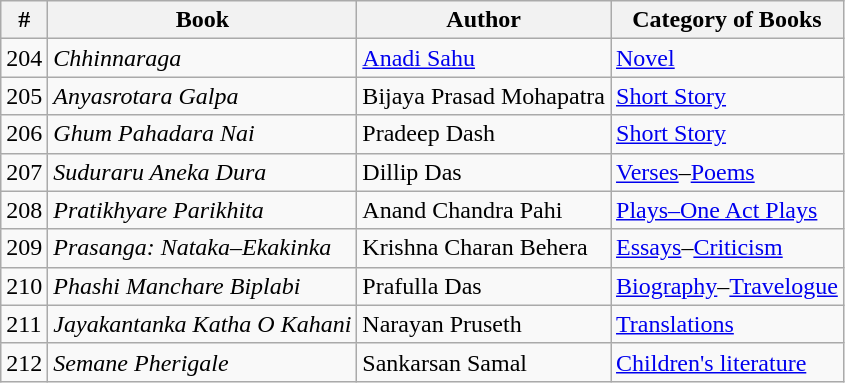<table class="wikitable">
<tr>
<th>#</th>
<th>Book</th>
<th>Author</th>
<th>Category of Books</th>
</tr>
<tr>
<td>204</td>
<td><em>Chhinnaraga</em></td>
<td><a href='#'>Anadi Sahu</a></td>
<td><a href='#'>Novel</a></td>
</tr>
<tr>
<td>205</td>
<td><em>Anyasrotara Galpa</em></td>
<td>Bijaya Prasad Mohapatra</td>
<td><a href='#'>Short Story</a></td>
</tr>
<tr>
<td>206</td>
<td><em>Ghum Pahadara Nai</em></td>
<td>Pradeep Dash</td>
<td><a href='#'>Short Story</a></td>
</tr>
<tr>
<td>207</td>
<td><em>Suduraru Aneka Dura</em></td>
<td>Dillip Das</td>
<td><a href='#'>Verses</a>–<a href='#'>Poems</a></td>
</tr>
<tr>
<td>208</td>
<td><em>Pratikhyare Parikhita</em></td>
<td>Anand Chandra Pahi</td>
<td><a href='#'>Plays–One Act Plays</a></td>
</tr>
<tr>
<td>209</td>
<td><em>Prasanga: Nataka–Ekakinka</em></td>
<td>Krishna Charan Behera</td>
<td><a href='#'>Essays</a>–<a href='#'>Criticism</a></td>
</tr>
<tr>
<td>210</td>
<td><em>Phashi Manchare Biplabi</em></td>
<td>Prafulla Das</td>
<td><a href='#'>Biography</a>–<a href='#'>Travelogue</a></td>
</tr>
<tr>
<td>211</td>
<td><em>Jayakantanka Katha O Kahani</em></td>
<td>Narayan Pruseth</td>
<td><a href='#'>Translations</a></td>
</tr>
<tr>
<td>212</td>
<td><em>Semane Pherigale</em></td>
<td>Sankarsan Samal</td>
<td><a href='#'>Children's literature</a></td>
</tr>
</table>
